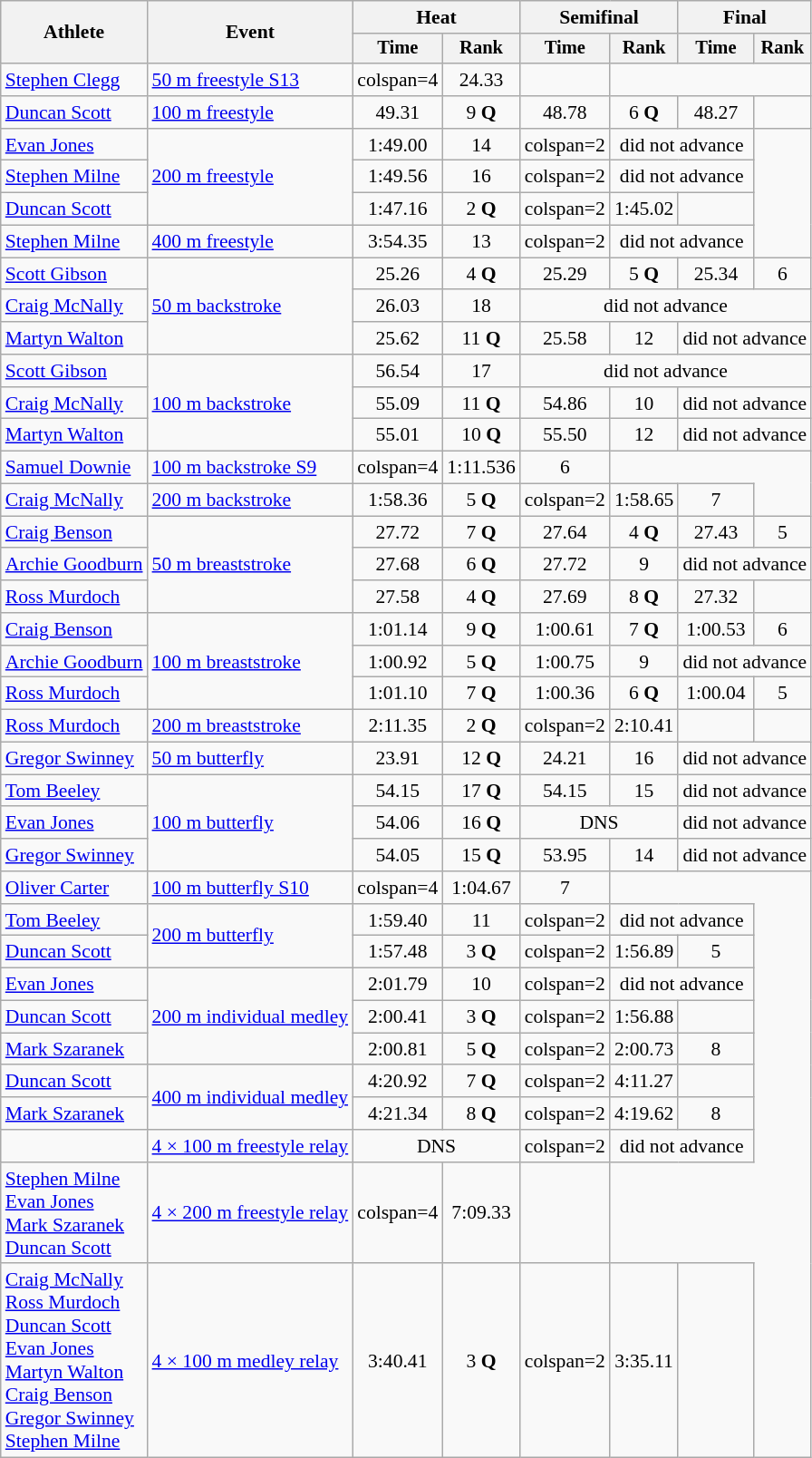<table class=wikitable style=font-size:90%>
<tr>
<th rowspan=2>Athlete</th>
<th rowspan=2>Event</th>
<th colspan=2>Heat</th>
<th colspan=2>Semifinal</th>
<th colspan=2>Final</th>
</tr>
<tr style=font-size:95%>
<th>Time</th>
<th>Rank</th>
<th>Time</th>
<th>Rank</th>
<th>Time</th>
<th>Rank</th>
</tr>
<tr align=center>
<td align=left><a href='#'>Stephen Clegg</a></td>
<td align=left rowspan="1"><a href='#'>50 m freestyle S13</a></td>
<td>colspan=4 </td>
<td>24.33</td>
<td></td>
</tr>
<tr align=center>
<td align=left><a href='#'>Duncan Scott</a></td>
<td align=left rowspan="1"><a href='#'>100 m freestyle</a></td>
<td>49.31</td>
<td>9 <strong>Q</strong></td>
<td>48.78</td>
<td>6 <strong>Q</strong></td>
<td>48.27</td>
<td></td>
</tr>
<tr align=center>
<td align=left><a href='#'>Evan Jones</a></td>
<td align=left rowspan="3"><a href='#'>200 m freestyle</a></td>
<td>1:49.00</td>
<td>14</td>
<td>colspan=2 </td>
<td colspan=2>did not advance</td>
</tr>
<tr align=center>
<td align=left><a href='#'>Stephen Milne</a></td>
<td>1:49.56</td>
<td>16</td>
<td>colspan=2 </td>
<td colspan=2>did not advance</td>
</tr>
<tr align=center>
<td align=left><a href='#'>Duncan Scott</a></td>
<td>1:47.16</td>
<td>2 <strong>Q</strong></td>
<td>colspan=2 </td>
<td>1:45.02</td>
<td></td>
</tr>
<tr align=center>
<td align=left><a href='#'>Stephen Milne</a></td>
<td align=left rowspan="1"><a href='#'>400 m freestyle</a></td>
<td>3:54.35</td>
<td>13</td>
<td>colspan=2 </td>
<td colspan=2>did not advance</td>
</tr>
<tr align=center>
<td align=left><a href='#'>Scott Gibson</a></td>
<td align=left rowspan=3><a href='#'>50 m backstroke</a></td>
<td>25.26</td>
<td>4 <strong>Q</strong></td>
<td>25.29</td>
<td>5 <strong>Q</strong></td>
<td>25.34</td>
<td>6</td>
</tr>
<tr align=center>
<td align=left><a href='#'>Craig McNally</a></td>
<td>26.03</td>
<td>18</td>
<td colspan=4>did not advance</td>
</tr>
<tr align=center>
<td align=left><a href='#'>Martyn Walton</a></td>
<td>25.62</td>
<td>11 <strong>Q</strong></td>
<td>25.58</td>
<td>12</td>
<td colspan=2>did not advance</td>
</tr>
<tr align=center>
<td align=left><a href='#'>Scott Gibson</a></td>
<td align=left rowspan=3><a href='#'>100 m backstroke</a></td>
<td>56.54</td>
<td>17</td>
<td colspan=4>did not advance</td>
</tr>
<tr align=center>
<td align=left><a href='#'>Craig McNally</a></td>
<td>55.09</td>
<td>11 <strong>Q</strong></td>
<td>54.86</td>
<td>10</td>
<td colspan=2>did not advance</td>
</tr>
<tr align=center>
<td align=left><a href='#'>Martyn Walton</a></td>
<td>55.01</td>
<td>10 <strong>Q</strong></td>
<td>55.50</td>
<td>12</td>
<td colspan=2>did not advance</td>
</tr>
<tr align=center>
<td align=left><a href='#'>Samuel Downie</a></td>
<td align=left rowspan="1"><a href='#'>100 m backstroke S9</a></td>
<td>colspan=4 </td>
<td>1:11.536</td>
<td>6</td>
</tr>
<tr align=center>
<td align=left><a href='#'>Craig McNally</a></td>
<td align=left rowspan="1"><a href='#'>200 m backstroke</a></td>
<td>1:58.36</td>
<td>5 <strong>Q</strong></td>
<td>colspan=2 </td>
<td>1:58.65</td>
<td>7</td>
</tr>
<tr align=center>
<td align=left><a href='#'>Craig Benson</a></td>
<td align=left rowspan=3><a href='#'>50 m breaststroke</a></td>
<td>27.72</td>
<td>7 <strong>Q</strong></td>
<td>27.64</td>
<td>4 <strong>Q</strong></td>
<td>27.43</td>
<td>5</td>
</tr>
<tr align=center>
<td align=left><a href='#'>Archie Goodburn</a></td>
<td>27.68</td>
<td>6 <strong>Q</strong></td>
<td>27.72</td>
<td>9</td>
<td colspan=2>did not advance</td>
</tr>
<tr align=center>
<td align=left><a href='#'>Ross Murdoch</a></td>
<td>27.58</td>
<td>4 <strong>Q</strong></td>
<td>27.69</td>
<td>8 <strong>Q</strong></td>
<td>27.32</td>
<td></td>
</tr>
<tr align=center>
<td align=left><a href='#'>Craig Benson</a></td>
<td align=left rowspan="3"><a href='#'>100 m breaststroke</a></td>
<td>1:01.14</td>
<td>9 <strong>Q</strong></td>
<td>1:00.61</td>
<td>7 <strong>Q</strong></td>
<td>1:00.53</td>
<td>6</td>
</tr>
<tr align=center>
<td align=left><a href='#'>Archie Goodburn</a></td>
<td>1:00.92</td>
<td>5 <strong>Q</strong></td>
<td>1:00.75</td>
<td>9</td>
<td colspan=2>did not advance</td>
</tr>
<tr align=center>
<td align=left><a href='#'>Ross Murdoch</a></td>
<td>1:01.10</td>
<td>7 <strong>Q</strong></td>
<td>1:00.36</td>
<td>6 <strong>Q</strong></td>
<td>1:00.04</td>
<td>5</td>
</tr>
<tr align=center>
<td align=left><a href='#'>Ross Murdoch</a></td>
<td align=left rowspan="1"><a href='#'>200 m breaststroke</a></td>
<td>2:11.35</td>
<td>2 <strong>Q</strong></td>
<td>colspan=2 </td>
<td>2:10.41</td>
<td></td>
</tr>
<tr align=center>
<td align=left><a href='#'>Gregor Swinney</a></td>
<td align=left rowspan="1"><a href='#'>50 m butterfly</a></td>
<td>23.91</td>
<td>12 <strong>Q</strong></td>
<td>24.21</td>
<td>16</td>
<td colspan=2>did not advance</td>
</tr>
<tr align=center>
<td align=left><a href='#'>Tom Beeley</a></td>
<td align=left rowspan="3"><a href='#'>100 m butterfly</a></td>
<td>54.15</td>
<td>17 <strong>Q</strong></td>
<td>54.15</td>
<td>15</td>
<td colspan=2>did not advance</td>
</tr>
<tr align=center>
<td align=left><a href='#'>Evan Jones</a></td>
<td>54.06</td>
<td>16 <strong>Q</strong></td>
<td colspan=2>DNS</td>
<td colspan=2>did not advance</td>
</tr>
<tr align=center>
<td align=left><a href='#'>Gregor Swinney</a></td>
<td>54.05</td>
<td>15 <strong>Q</strong></td>
<td>53.95</td>
<td>14</td>
<td colspan=2>did not advance</td>
</tr>
<tr align=center>
<td align=left><a href='#'>Oliver Carter</a></td>
<td align=left rowspan="1"><a href='#'>100 m butterfly S10</a></td>
<td>colspan=4 </td>
<td>1:04.67</td>
<td>7</td>
</tr>
<tr align=center>
<td align=left><a href='#'>Tom Beeley</a></td>
<td align=left rowspan=2><a href='#'>200 m butterfly</a></td>
<td>1:59.40</td>
<td>11</td>
<td>colspan=2 </td>
<td colspan=2>did not advance</td>
</tr>
<tr align=center>
<td align=left><a href='#'>Duncan Scott</a></td>
<td>1:57.48</td>
<td>3 <strong>Q</strong></td>
<td>colspan=2 </td>
<td>1:56.89</td>
<td>5</td>
</tr>
<tr align=center>
<td align=left><a href='#'>Evan Jones</a></td>
<td align=left rowspan="3"><a href='#'>200 m individual medley</a></td>
<td>2:01.79</td>
<td>10</td>
<td>colspan=2 </td>
<td colspan=2>did not advance</td>
</tr>
<tr align=center>
<td align=left><a href='#'>Duncan Scott</a></td>
<td>2:00.41</td>
<td>3 <strong>Q</strong></td>
<td>colspan=2 </td>
<td>1:56.88</td>
<td></td>
</tr>
<tr align=center>
<td align=left><a href='#'>Mark Szaranek</a></td>
<td>2:00.81</td>
<td>5 <strong>Q</strong></td>
<td>colspan=2 </td>
<td>2:00.73</td>
<td>8</td>
</tr>
<tr align=center>
<td align=left><a href='#'>Duncan Scott</a></td>
<td align=left rowspan="2"><a href='#'>400 m individual medley</a></td>
<td>4:20.92</td>
<td>7 <strong>Q</strong></td>
<td>colspan=2 </td>
<td>4:11.27</td>
<td></td>
</tr>
<tr align=center>
<td align=left><a href='#'>Mark Szaranek</a></td>
<td>4:21.34</td>
<td>8 <strong>Q</strong></td>
<td>colspan=2 </td>
<td>4:19.62</td>
<td>8</td>
</tr>
<tr align=center>
<td align=left></td>
<td align=left><a href='#'>4 × 100 m freestyle relay</a></td>
<td colspan=2>DNS</td>
<td>colspan=2 </td>
<td colspan=2>did not advance</td>
</tr>
<tr align=center>
<td align=left><a href='#'>Stephen Milne</a><br><a href='#'>Evan Jones</a><br><a href='#'>Mark Szaranek</a><br><a href='#'>Duncan Scott</a></td>
<td align=left><a href='#'>4 × 200 m freestyle relay</a></td>
<td>colspan=4 </td>
<td>7:09.33</td>
<td></td>
</tr>
<tr align=center>
<td align=left><a href='#'>Craig McNally</a><br><a href='#'>Ross Murdoch</a> <br><a href='#'>Duncan Scott</a> <br><a href='#'>Evan Jones</a><br><a href='#'>Martyn Walton</a><br><a href='#'>Craig Benson</a><br><a href='#'>Gregor Swinney</a><br><a href='#'>Stephen Milne</a></td>
<td align=left><a href='#'>4 × 100 m medley relay</a></td>
<td>3:40.41</td>
<td>3 <strong>Q</strong></td>
<td>colspan=2 </td>
<td>3:35.11</td>
<td></td>
</tr>
</table>
